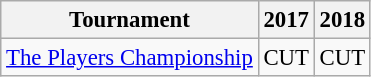<table class="wikitable" style="font-size:95%;text-align:center;">
<tr>
<th>Tournament</th>
<th>2017</th>
<th>2018</th>
</tr>
<tr>
<td align=left><a href='#'>The Players Championship</a></td>
<td>CUT</td>
<td>CUT</td>
</tr>
</table>
